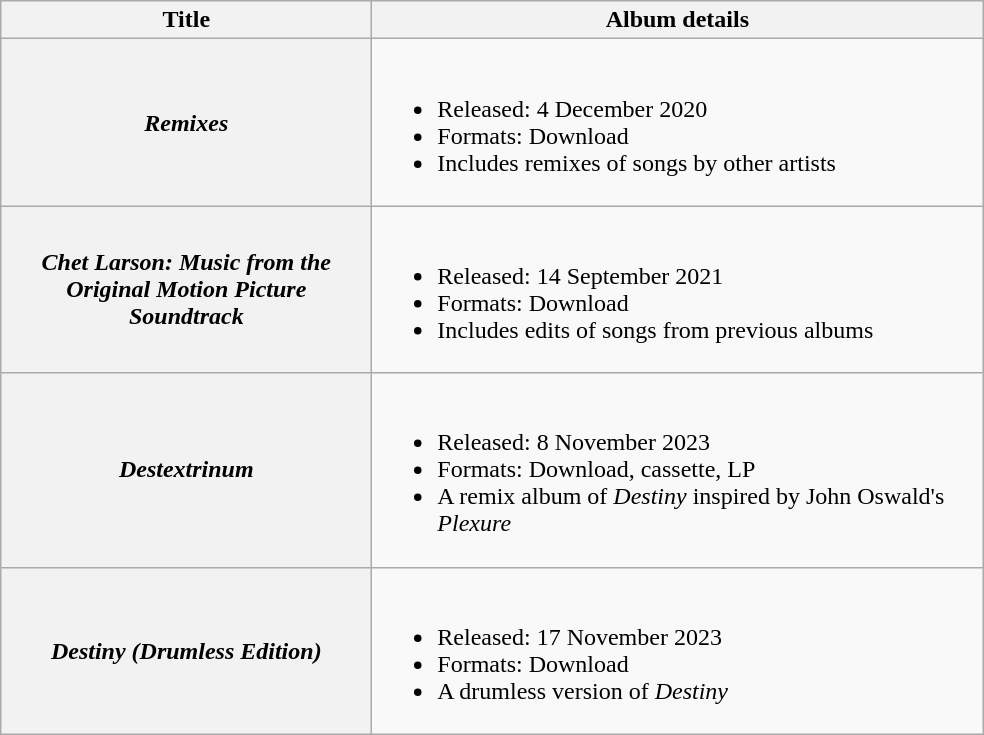<table class="wikitable plainrowheaders">
<tr>
<th width="240">Title</th>
<th width="400">Album details</th>
</tr>
<tr>
<th scope="row"><em>Remixes</em></th>
<td><br><ul><li>Released: 4 December 2020</li><li>Formats: Download</li><li>Includes remixes of songs by other artists</li></ul></td>
</tr>
<tr>
<th scope="row"><em>Chet Larson: Music from the Original Motion Picture Soundtrack</em></th>
<td><br><ul><li>Released: 14 September 2021</li><li>Formats: Download</li><li>Includes edits of songs from previous albums</li></ul></td>
</tr>
<tr>
<th scope="row"><em>Destextrinum</em></th>
<td><br><ul><li>Released: 8 November 2023</li><li>Formats: Download, cassette, LP</li><li>A remix album of <em>Destiny</em> inspired by John Oswald's <em>Plexure</em></li></ul></td>
</tr>
<tr>
<th scope="row"><em>Destiny (Drumless Edition)</em></th>
<td><br><ul><li>Released: 17 November 2023</li><li>Formats: Download</li><li>A drumless version of <em>Destiny</em></li></ul></td>
</tr>
</table>
